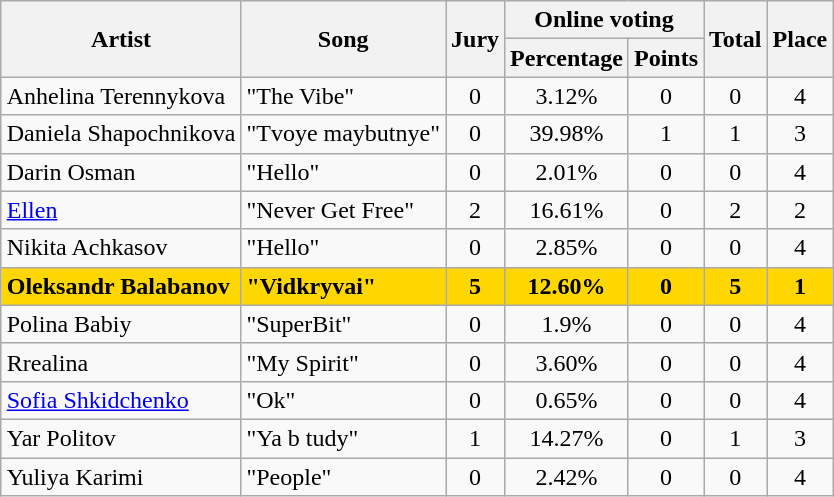<table class="wikitable sortable" style="margin: 1em auto 1em auto; text-align:center">
<tr>
<th rowspan="2">Artist</th>
<th rowspan="2">Song</th>
<th rowspan="2">Jury</th>
<th colspan="2">Online voting</th>
<th rowspan="2">Total</th>
<th rowspan="2">Place</th>
</tr>
<tr>
<th>Percentage</th>
<th>Points</th>
</tr>
<tr>
<td align="left">Anhelina Terennykova</td>
<td align="left">"The Vibe"</td>
<td>0</td>
<td>3.12%</td>
<td>0</td>
<td>0</td>
<td>4</td>
</tr>
<tr ">
<td align="left">Daniela Shapochnikova</td>
<td align="left">"Tvoye maybutnye" </td>
<td>0</td>
<td>39.98%</td>
<td>1</td>
<td>1</td>
<td>3</td>
</tr>
<tr>
<td align="left">Darin Osman</td>
<td align="left">"Hello"</td>
<td>0</td>
<td>2.01%</td>
<td>0</td>
<td>0</td>
<td>4</td>
</tr>
<tr>
<td align="left"><a href='#'>Ellen</a></td>
<td align="left">"Never Get Free"</td>
<td>2</td>
<td>16.61%</td>
<td>0</td>
<td>2</td>
<td>2</td>
</tr>
<tr>
<td align="left">Nikita Achkasov</td>
<td align="left">"Hello"</td>
<td>0</td>
<td>2.85%</td>
<td>0</td>
<td>0</td>
<td>4</td>
</tr>
<tr style="font-weight:bold;background:gold;">
<td align="left">Oleksandr Balabanov</td>
<td align="left">"Vidkryvai" </td>
<td>5</td>
<td>12.60%</td>
<td>0</td>
<td>5</td>
<td>1</td>
</tr>
<tr>
<td align="left">Polina Babiy</td>
<td align="left">"SuperBit"</td>
<td>0</td>
<td>1.9%</td>
<td>0</td>
<td>0</td>
<td>4</td>
</tr>
<tr>
<td align="left">Rrealina</td>
<td align="left  ">"My Spirit"</td>
<td>0</td>
<td>3.60%</td>
<td>0</td>
<td>0</td>
<td>4</td>
</tr>
<tr>
<td align="left"><a href='#'>Sofia Shkidchenko</a></td>
<td align="left">"Ok"</td>
<td>0</td>
<td>0.65%</td>
<td>0</td>
<td>0</td>
<td>4</td>
</tr>
<tr>
<td align="left">Yar Politov</td>
<td align="left">"Ya b tudy" </td>
<td>1</td>
<td>14.27%</td>
<td>0</td>
<td>1</td>
<td>3</td>
</tr>
<tr>
<td align="left">Yuliya Karimi</td>
<td align="left">"People"</td>
<td>0</td>
<td>2.42%</td>
<td>0</td>
<td>0</td>
<td>4</td>
</tr>
</table>
